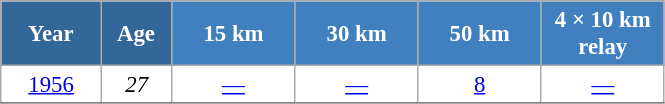<table class="wikitable" style="font-size:95%; text-align:center; border:grey solid 1px; border-collapse:collapse; background:#ffffff;">
<tr>
<th style="background-color:#369; color:white; width:60px;"> Year </th>
<th style="background-color:#369; color:white; width:40px;"> Age </th>
<th style="background-color:#4180be; color:white; width:75px;"> 15 km </th>
<th style="background-color:#4180be; color:white; width:75px;"> 30 km </th>
<th style="background-color:#4180be; color:white; width:75px;"> 50 km </th>
<th style="background-color:#4180be; color:white; width:75px;"> 4 × 10 km <br> relay </th>
</tr>
<tr>
<td><a href='#'>1956</a></td>
<td><em>27</em></td>
<td><a href='#'>—</a></td>
<td><a href='#'>—</a></td>
<td><a href='#'>8</a></td>
<td><a href='#'>—</a></td>
</tr>
<tr>
</tr>
</table>
